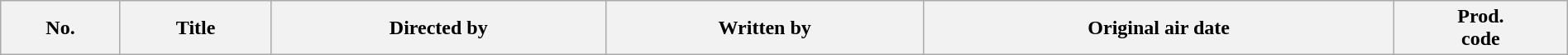<table class="wikitable plainrowheaders" style="width:100%; style="background:#fff;">
<tr>
<th style="background:#;">No.</th>
<th style="background:#;">Title</th>
<th style="background:#;">Directed by</th>
<th style="background:#;">Written by</th>
<th style="background:#;">Original air date</th>
<th style="background:#;">Prod.<br>code<br>






</th>
</tr>
</table>
